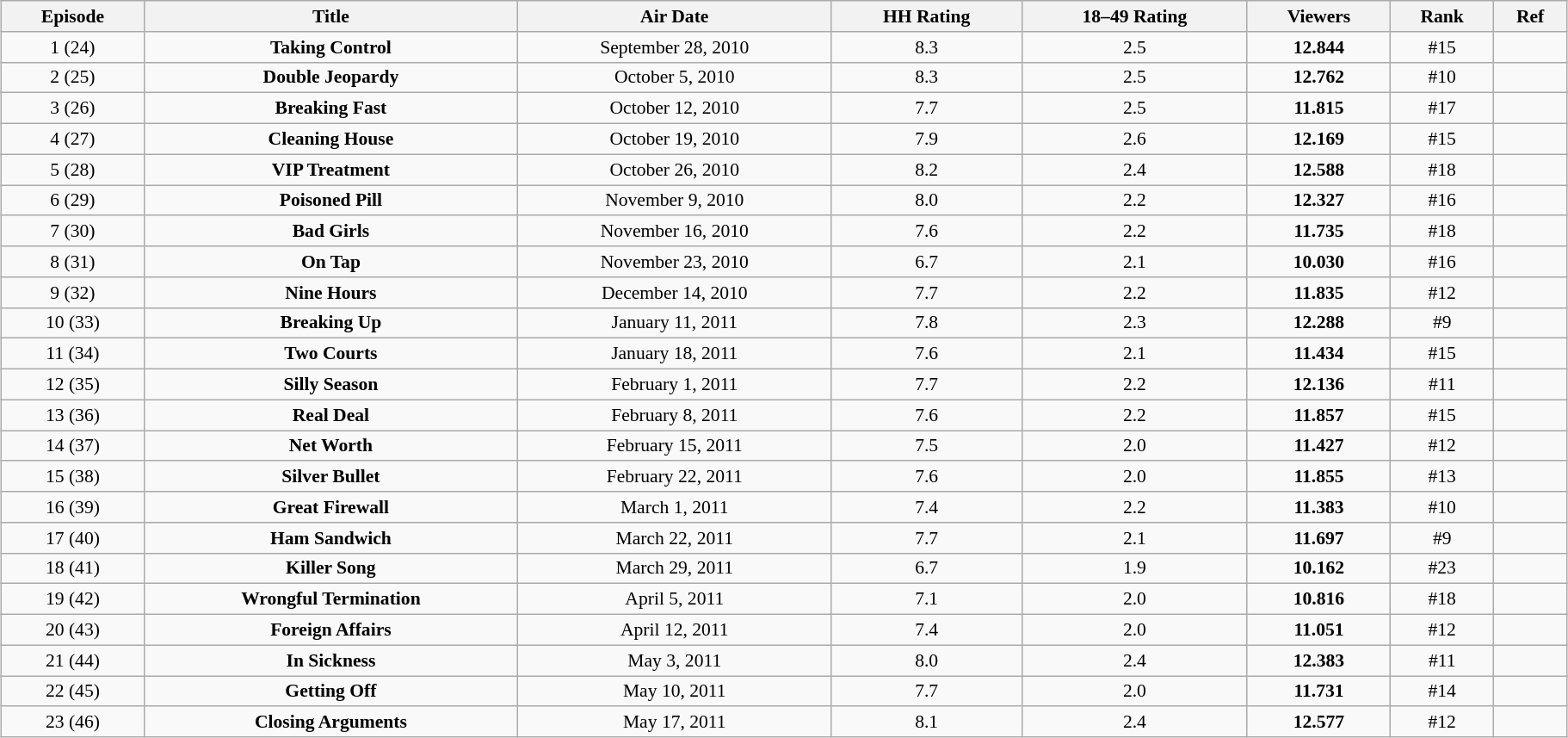<table class="wikitable" style="font-size:90%; text-align:center; width: 96%; margin-left: auto; margin-right: auto;">
<tr>
<th>Episode</th>
<th>Title</th>
<th>Air Date</th>
<th>HH Rating</th>
<th>18–49 Rating</th>
<th>Viewers</th>
<th>Rank</th>
<th>Ref</th>
</tr>
<tr>
<td>1 (24)</td>
<td><strong>Taking Control</strong></td>
<td>September 28, 2010</td>
<td>8.3</td>
<td>2.5</td>
<td><strong>12.844</strong></td>
<td>#15</td>
<td></td>
</tr>
<tr>
<td>2 (25)</td>
<td><strong>Double Jeopardy</strong></td>
<td>October 5, 2010</td>
<td>8.3</td>
<td>2.5</td>
<td><strong>12.762</strong></td>
<td>#10</td>
<td></td>
</tr>
<tr>
<td>3 (26)</td>
<td><strong>Breaking Fast</strong></td>
<td>October 12, 2010</td>
<td>7.7</td>
<td>2.5</td>
<td><strong>11.815</strong></td>
<td>#17</td>
<td></td>
</tr>
<tr>
<td>4 (27)</td>
<td><strong>Cleaning House</strong></td>
<td>October 19, 2010</td>
<td>7.9</td>
<td>2.6</td>
<td><strong>12.169</strong></td>
<td>#15</td>
<td></td>
</tr>
<tr>
<td>5 (28)</td>
<td><strong>VIP Treatment</strong></td>
<td>October 26, 2010</td>
<td>8.2</td>
<td>2.4</td>
<td><strong>12.588</strong></td>
<td>#18</td>
<td></td>
</tr>
<tr>
<td>6 (29)</td>
<td><strong>Poisoned Pill</strong></td>
<td>November 9, 2010</td>
<td>8.0</td>
<td>2.2</td>
<td><strong>12.327</strong></td>
<td>#16</td>
<td></td>
</tr>
<tr>
<td>7 (30)</td>
<td><strong>Bad Girls</strong></td>
<td>November 16, 2010</td>
<td>7.6</td>
<td>2.2</td>
<td><strong>11.735</strong></td>
<td>#18</td>
<td></td>
</tr>
<tr>
<td>8 (31)</td>
<td><strong>On Tap</strong></td>
<td>November 23, 2010</td>
<td>6.7</td>
<td>2.1</td>
<td><strong>10.030</strong></td>
<td>#16</td>
<td></td>
</tr>
<tr>
<td>9 (32)</td>
<td><strong>Nine Hours</strong></td>
<td>December 14, 2010</td>
<td>7.7</td>
<td>2.2</td>
<td><strong>11.835</strong></td>
<td>#12</td>
<td></td>
</tr>
<tr>
<td>10 (33)</td>
<td><strong>Breaking Up</strong></td>
<td>January 11, 2011</td>
<td>7.8</td>
<td>2.3</td>
<td><strong>12.288</strong></td>
<td>#9</td>
<td></td>
</tr>
<tr>
<td>11 (34)</td>
<td><strong>Two Courts</strong></td>
<td>January 18, 2011</td>
<td>7.6</td>
<td>2.1</td>
<td><strong>11.434</strong></td>
<td>#15</td>
<td></td>
</tr>
<tr>
<td>12 (35)</td>
<td><strong>Silly Season</strong></td>
<td>February 1, 2011</td>
<td>7.7</td>
<td>2.2</td>
<td><strong>12.136</strong></td>
<td>#11</td>
<td></td>
</tr>
<tr>
<td>13 (36)</td>
<td><strong>Real Deal</strong></td>
<td>February 8, 2011</td>
<td>7.6</td>
<td>2.2</td>
<td><strong>11.857</strong></td>
<td>#15</td>
<td></td>
</tr>
<tr>
<td>14 (37)</td>
<td><strong>Net Worth</strong></td>
<td>February 15, 2011</td>
<td>7.5</td>
<td>2.0</td>
<td><strong>11.427</strong></td>
<td>#12</td>
<td></td>
</tr>
<tr>
<td>15 (38)</td>
<td><strong>Silver Bullet</strong></td>
<td>February 22, 2011</td>
<td>7.6</td>
<td>2.0</td>
<td><strong>11.855</strong></td>
<td>#13</td>
<td></td>
</tr>
<tr>
<td>16 (39)</td>
<td><strong>Great Firewall</strong></td>
<td>March 1, 2011</td>
<td>7.4</td>
<td>2.2</td>
<td><strong>11.383</strong></td>
<td>#10</td>
<td></td>
</tr>
<tr>
<td>17 (40)</td>
<td><strong>Ham Sandwich</strong></td>
<td>March 22, 2011</td>
<td>7.7</td>
<td>2.1</td>
<td><strong>11.697</strong></td>
<td>#9</td>
<td></td>
</tr>
<tr>
<td>18 (41)</td>
<td><strong>Killer Song</strong></td>
<td>March 29, 2011</td>
<td>6.7</td>
<td>1.9</td>
<td><strong>10.162</strong></td>
<td>#23</td>
<td></td>
</tr>
<tr>
<td>19 (42)</td>
<td><strong>Wrongful Termination</strong></td>
<td>April 5, 2011</td>
<td>7.1</td>
<td>2.0</td>
<td><strong>10.816</strong></td>
<td>#18</td>
<td></td>
</tr>
<tr>
<td>20 (43)</td>
<td><strong>Foreign Affairs</strong></td>
<td>April 12, 2011</td>
<td>7.4</td>
<td>2.0</td>
<td><strong>11.051</strong></td>
<td>#12</td>
<td></td>
</tr>
<tr>
<td>21 (44)</td>
<td><strong>In Sickness</strong></td>
<td>May 3, 2011</td>
<td>8.0</td>
<td>2.4</td>
<td><strong>12.383</strong></td>
<td>#11</td>
<td></td>
</tr>
<tr>
<td>22 (45)</td>
<td><strong>Getting Off</strong></td>
<td>May 10, 2011</td>
<td>7.7</td>
<td>2.0</td>
<td><strong>11.731</strong></td>
<td>#14</td>
<td></td>
</tr>
<tr>
<td>23 (46)</td>
<td><strong>Closing Arguments</strong></td>
<td>May 17, 2011</td>
<td>8.1</td>
<td>2.4</td>
<td><strong>12.577</strong></td>
<td>#12</td>
<td></td>
</tr>
</table>
